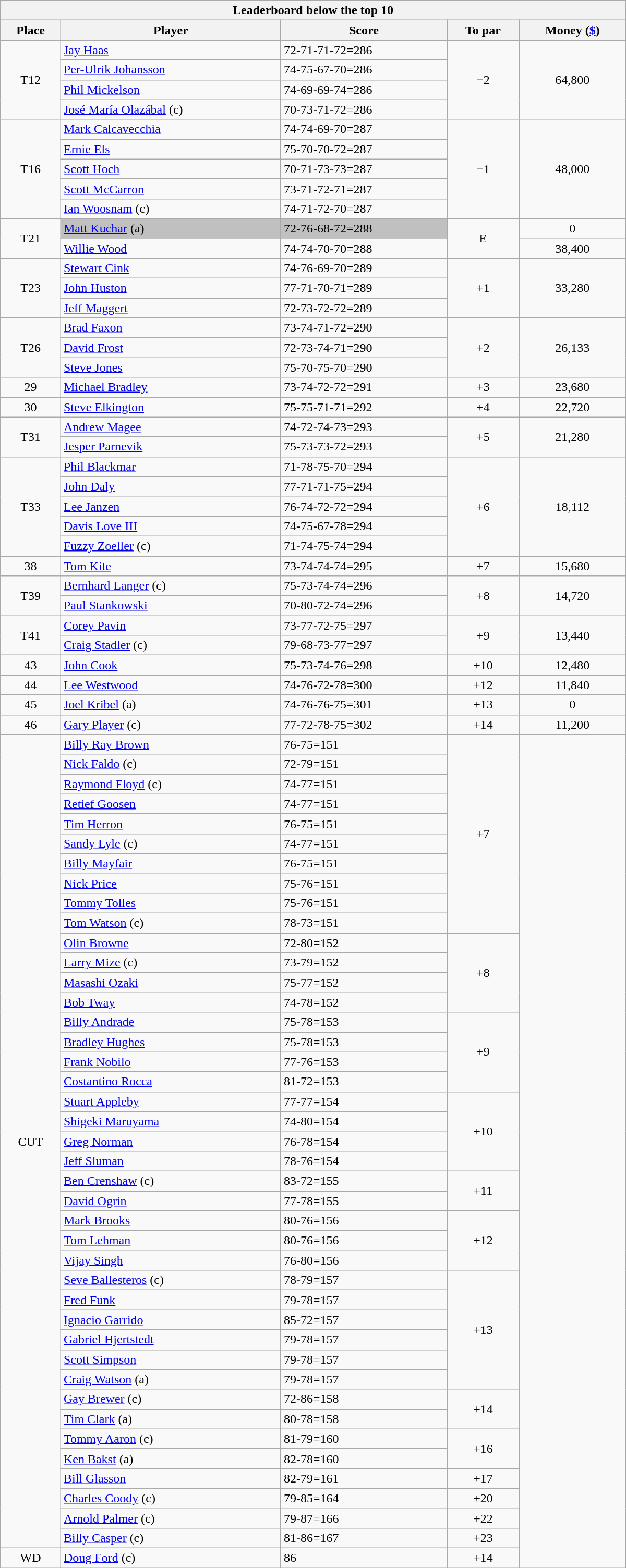<table class="collapsible collapsed wikitable" style="width:50em;margin-top:-1px;">
<tr>
<th scope="col" colspan="6">Leaderboard below the top 10</th>
</tr>
<tr>
<th>Place</th>
<th>Player</th>
<th>Score</th>
<th>To par</th>
<th>Money (<a href='#'>$</a>)</th>
</tr>
<tr>
<td rowspan=4 align=center>T12</td>
<td> <a href='#'>Jay Haas</a></td>
<td>72-71-71-72=286</td>
<td rowspan=4 align=center>−2</td>
<td rowspan=4 align=center>64,800</td>
</tr>
<tr>
<td> <a href='#'>Per-Ulrik Johansson</a></td>
<td>74-75-67-70=286</td>
</tr>
<tr>
<td> <a href='#'>Phil Mickelson</a></td>
<td>74-69-69-74=286</td>
</tr>
<tr>
<td> <a href='#'>José María Olazábal</a> (c)</td>
<td>70-73-71-72=286</td>
</tr>
<tr>
<td rowspan=5 align=center>T16</td>
<td> <a href='#'>Mark Calcavecchia</a></td>
<td>74-74-69-70=287</td>
<td rowspan=5 align=center>−1</td>
<td rowspan=5 align=center>48,000</td>
</tr>
<tr>
<td> <a href='#'>Ernie Els</a></td>
<td>75-70-70-72=287</td>
</tr>
<tr>
<td> <a href='#'>Scott Hoch</a></td>
<td>70-71-73-73=287</td>
</tr>
<tr>
<td> <a href='#'>Scott McCarron</a></td>
<td>73-71-72-71=287</td>
</tr>
<tr>
<td> <a href='#'>Ian Woosnam</a> (c)</td>
<td>74-71-72-70=287</td>
</tr>
<tr>
<td rowspan=2 align=center>T21</td>
<td style="background:silver"> <a href='#'>Matt Kuchar</a> (a)</td>
<td style="background:silver">72-76-68-72=288</td>
<td rowspan=2 align=center>E</td>
<td align=center>0</td>
</tr>
<tr>
<td> <a href='#'>Willie Wood</a></td>
<td>74-74-70-70=288</td>
<td align=center>38,400</td>
</tr>
<tr>
<td rowspan=3 align=center>T23</td>
<td> <a href='#'>Stewart Cink</a></td>
<td>74-76-69-70=289</td>
<td rowspan=3 align=center>+1</td>
<td rowspan=3 align=center>33,280</td>
</tr>
<tr>
<td> <a href='#'>John Huston</a></td>
<td>77-71-70-71=289</td>
</tr>
<tr>
<td> <a href='#'>Jeff Maggert</a></td>
<td>72-73-72-72=289</td>
</tr>
<tr>
<td rowspan=3 align=center>T26</td>
<td> <a href='#'>Brad Faxon</a></td>
<td>73-74-71-72=290</td>
<td rowspan=3 align=center>+2</td>
<td rowspan=3 align=center>26,133</td>
</tr>
<tr>
<td> <a href='#'>David Frost</a></td>
<td>72-73-74-71=290</td>
</tr>
<tr>
<td> <a href='#'>Steve Jones</a></td>
<td>75-70-75-70=290</td>
</tr>
<tr>
<td align=center>29</td>
<td> <a href='#'>Michael Bradley</a></td>
<td>73-74-72-72=291</td>
<td align=center>+3</td>
<td align=center>23,680</td>
</tr>
<tr>
<td align=center>30</td>
<td> <a href='#'>Steve Elkington</a></td>
<td>75-75-71-71=292</td>
<td align=center>+4</td>
<td align=center>22,720</td>
</tr>
<tr>
<td rowspan=2 align=center>T31</td>
<td> <a href='#'>Andrew Magee</a></td>
<td>74-72-74-73=293</td>
<td rowspan=2 align=center>+5</td>
<td rowspan=2 align=center>21,280</td>
</tr>
<tr>
<td> <a href='#'>Jesper Parnevik</a></td>
<td>75-73-73-72=293</td>
</tr>
<tr>
<td rowspan=5 align=center>T33</td>
<td> <a href='#'>Phil Blackmar</a></td>
<td>71-78-75-70=294</td>
<td rowspan=5 align=center>+6</td>
<td rowspan=5 align=center>18,112</td>
</tr>
<tr>
<td> <a href='#'>John Daly</a></td>
<td>77-71-71-75=294</td>
</tr>
<tr>
<td> <a href='#'>Lee Janzen</a></td>
<td>76-74-72-72=294</td>
</tr>
<tr>
<td> <a href='#'>Davis Love III</a></td>
<td>74-75-67-78=294</td>
</tr>
<tr>
<td> <a href='#'>Fuzzy Zoeller</a> (c)</td>
<td>71-74-75-74=294</td>
</tr>
<tr>
<td align=center>38</td>
<td> <a href='#'>Tom Kite</a></td>
<td>73-74-74-74=295</td>
<td align=center>+7</td>
<td align=center>15,680</td>
</tr>
<tr>
<td rowspan=2 align=center>T39</td>
<td> <a href='#'>Bernhard Langer</a> (c)</td>
<td>75-73-74-74=296</td>
<td rowspan=2 align=center>+8</td>
<td rowspan=2 align=center>14,720</td>
</tr>
<tr>
<td> <a href='#'>Paul Stankowski</a></td>
<td>70-80-72-74=296</td>
</tr>
<tr>
<td rowspan=2 align=center>T41</td>
<td> <a href='#'>Corey Pavin</a></td>
<td>73-77-72-75=297</td>
<td rowspan=2 align=center>+9</td>
<td rowspan=2 align=center>13,440</td>
</tr>
<tr>
<td> <a href='#'>Craig Stadler</a> (c)</td>
<td>79-68-73-77=297</td>
</tr>
<tr>
<td align=center>43</td>
<td> <a href='#'>John Cook</a></td>
<td>75-73-74-76=298</td>
<td align=center>+10</td>
<td align=center>12,480</td>
</tr>
<tr>
<td align=center>44</td>
<td> <a href='#'>Lee Westwood</a></td>
<td>74-76-72-78=300</td>
<td align=center>+12</td>
<td align=center>11,840</td>
</tr>
<tr>
<td align=center>45</td>
<td> <a href='#'>Joel Kribel</a> (a)</td>
<td>74-76-76-75=301</td>
<td align=center>+13</td>
<td align=center>0</td>
</tr>
<tr>
<td align=center>46</td>
<td> <a href='#'>Gary Player</a> (c)</td>
<td>77-72-78-75=302</td>
<td align=center>+14</td>
<td align=center>11,200</td>
</tr>
<tr>
<td rowspan=41 align=center>CUT</td>
<td> <a href='#'>Billy Ray Brown</a></td>
<td>76-75=151</td>
<td rowspan=10 align=center>+7</td>
<td rowspan=42 align=center></td>
</tr>
<tr>
<td> <a href='#'>Nick Faldo</a> (c)</td>
<td>72-79=151</td>
</tr>
<tr>
<td> <a href='#'>Raymond Floyd</a> (c)</td>
<td>74-77=151</td>
</tr>
<tr>
<td> <a href='#'>Retief Goosen</a></td>
<td>74-77=151</td>
</tr>
<tr>
<td> <a href='#'>Tim Herron</a></td>
<td>76-75=151</td>
</tr>
<tr>
<td> <a href='#'>Sandy Lyle</a> (c)</td>
<td>74-77=151</td>
</tr>
<tr>
<td> <a href='#'>Billy Mayfair</a></td>
<td>76-75=151</td>
</tr>
<tr>
<td> <a href='#'>Nick Price</a></td>
<td>75-76=151</td>
</tr>
<tr>
<td> <a href='#'>Tommy Tolles</a></td>
<td>75-76=151</td>
</tr>
<tr>
<td> <a href='#'>Tom Watson</a> (c)</td>
<td>78-73=151</td>
</tr>
<tr>
<td> <a href='#'>Olin Browne</a></td>
<td>72-80=152</td>
<td rowspan=4 align=center>+8</td>
</tr>
<tr>
<td> <a href='#'>Larry Mize</a> (c)</td>
<td>73-79=152</td>
</tr>
<tr>
<td> <a href='#'>Masashi Ozaki</a></td>
<td>75-77=152</td>
</tr>
<tr>
<td> <a href='#'>Bob Tway</a></td>
<td>74-78=152</td>
</tr>
<tr>
<td> <a href='#'>Billy Andrade</a></td>
<td>75-78=153</td>
<td rowspan=4 align=center>+9</td>
</tr>
<tr>
<td> <a href='#'>Bradley Hughes</a></td>
<td>75-78=153</td>
</tr>
<tr>
<td> <a href='#'>Frank Nobilo</a></td>
<td>77-76=153</td>
</tr>
<tr>
<td> <a href='#'>Costantino Rocca</a></td>
<td>81-72=153</td>
</tr>
<tr>
<td> <a href='#'>Stuart Appleby</a></td>
<td>77-77=154</td>
<td rowspan=4 align=center>+10</td>
</tr>
<tr>
<td> <a href='#'>Shigeki Maruyama</a></td>
<td>74-80=154</td>
</tr>
<tr>
<td> <a href='#'>Greg Norman</a></td>
<td>76-78=154</td>
</tr>
<tr>
<td> <a href='#'>Jeff Sluman</a></td>
<td>78-76=154</td>
</tr>
<tr>
<td> <a href='#'>Ben Crenshaw</a> (c)</td>
<td>83-72=155</td>
<td rowspan=2 align=center>+11</td>
</tr>
<tr>
<td> <a href='#'>David Ogrin</a></td>
<td>77-78=155</td>
</tr>
<tr>
<td> <a href='#'>Mark Brooks</a></td>
<td>80-76=156</td>
<td rowspan=3 align=center>+12</td>
</tr>
<tr>
<td> <a href='#'>Tom Lehman</a></td>
<td>80-76=156</td>
</tr>
<tr>
<td> <a href='#'>Vijay Singh</a></td>
<td>76-80=156</td>
</tr>
<tr>
<td> <a href='#'>Seve Ballesteros</a> (c)</td>
<td>78-79=157</td>
<td rowspan=6 align=center>+13</td>
</tr>
<tr>
<td> <a href='#'>Fred Funk</a></td>
<td>79-78=157</td>
</tr>
<tr>
<td> <a href='#'>Ignacio Garrido</a></td>
<td>85-72=157</td>
</tr>
<tr>
<td> <a href='#'>Gabriel Hjertstedt</a></td>
<td>79-78=157</td>
</tr>
<tr>
<td> <a href='#'>Scott Simpson</a></td>
<td>79-78=157</td>
</tr>
<tr>
<td> <a href='#'>Craig Watson</a> (a)</td>
<td>79-78=157</td>
</tr>
<tr>
<td> <a href='#'>Gay Brewer</a> (c)</td>
<td>72-86=158</td>
<td rowspan=2 align=center>+14</td>
</tr>
<tr>
<td> <a href='#'>Tim Clark</a> (a)</td>
<td>80-78=158</td>
</tr>
<tr>
<td> <a href='#'>Tommy Aaron</a> (c)</td>
<td>81-79=160</td>
<td rowspan=2 align=center>+16</td>
</tr>
<tr>
<td> <a href='#'>Ken Bakst</a> (a)</td>
<td>82-78=160</td>
</tr>
<tr>
<td> <a href='#'>Bill Glasson</a></td>
<td>82-79=161</td>
<td align=center>+17</td>
</tr>
<tr>
<td> <a href='#'>Charles Coody</a> (c)</td>
<td>79-85=164</td>
<td align=center>+20</td>
</tr>
<tr>
<td> <a href='#'>Arnold Palmer</a> (c)</td>
<td>79-87=166</td>
<td align=center>+22</td>
</tr>
<tr>
<td> <a href='#'>Billy Casper</a> (c)</td>
<td>81-86=167</td>
<td align=center>+23</td>
</tr>
<tr>
<td align=center>WD</td>
<td> <a href='#'>Doug Ford</a> (c)</td>
<td>86</td>
<td align=center>+14</td>
</tr>
</table>
